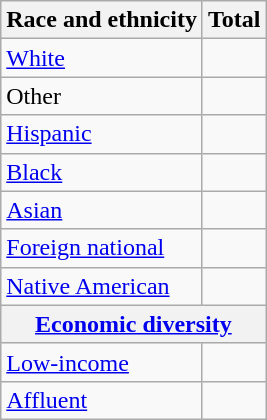<table class="wikitable floatright sortable collapsible"; text-align:right; font-size:80%;">
<tr>
<th>Race and ethnicity</th>
<th colspan="2" data-sort-type=number>Total</th>
</tr>
<tr>
<td><a href='#'>White</a></td>
<td align=right></td>
</tr>
<tr>
<td>Other</td>
<td align=right></td>
</tr>
<tr>
<td><a href='#'>Hispanic</a></td>
<td align=right></td>
</tr>
<tr>
<td><a href='#'>Black</a></td>
<td align=right></td>
</tr>
<tr>
<td><a href='#'>Asian</a></td>
<td align=right></td>
</tr>
<tr>
<td><a href='#'>Foreign national</a></td>
<td align=right></td>
</tr>
<tr>
<td><a href='#'>Native American</a></td>
<td align=right></td>
</tr>
<tr>
<th colspan="4" data-sort-type=number><a href='#'>Economic diversity</a></th>
</tr>
<tr>
<td><a href='#'>Low-income</a></td>
<td align=right></td>
</tr>
<tr>
<td><a href='#'>Affluent</a></td>
<td align=right></td>
</tr>
</table>
